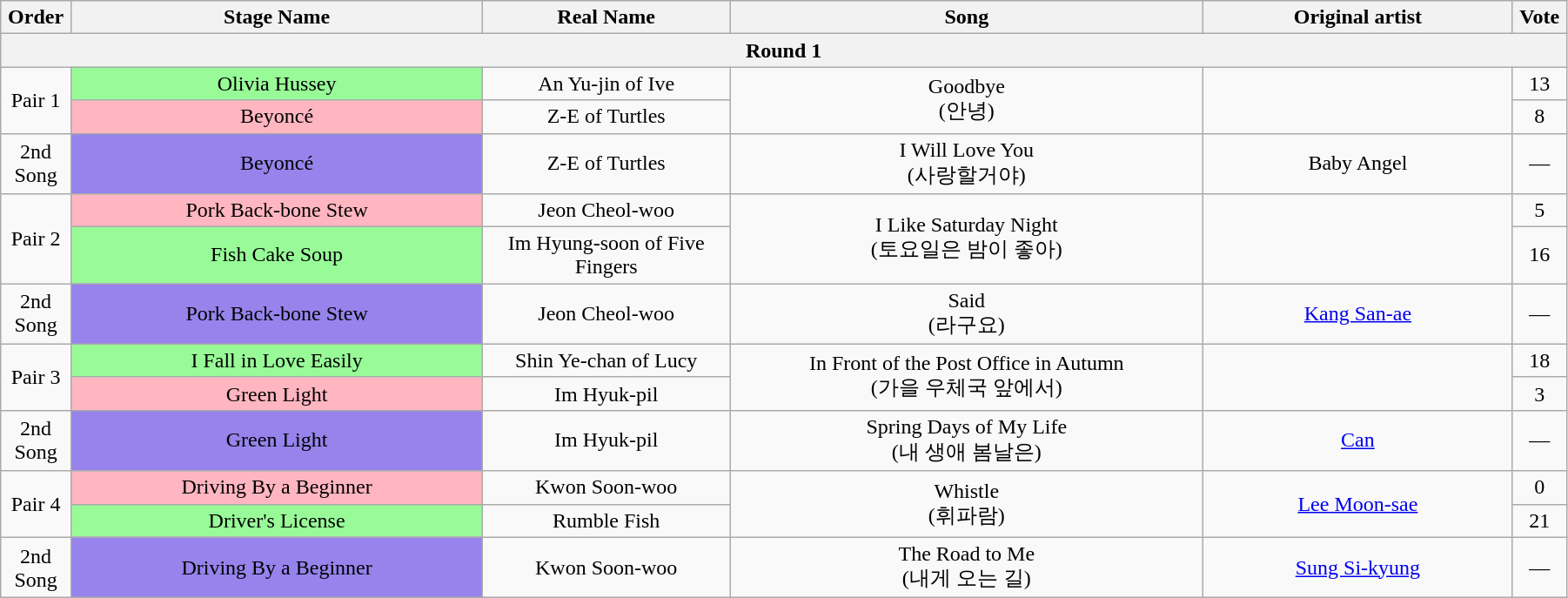<table class="wikitable" style="text-align:center; width:95%;">
<tr>
<th style="width:1%;">Order</th>
<th style="width:20%;">Stage Name</th>
<th style="width:12%;">Real Name</th>
<th style="width:23%;">Song</th>
<th style="width:15%;">Original artist</th>
<th style="width:1%;">Vote</th>
</tr>
<tr>
<th colspan=6>Round 1</th>
</tr>
<tr>
<td rowspan=2>Pair 1</td>
<td bgcolor="palegreen">Olivia Hussey</td>
<td>An Yu-jin of Ive</td>
<td rowspan=2>Goodbye<br>(안녕)</td>
<td rowspan=2></td>
<td>13</td>
</tr>
<tr>
<td bgcolor="lightpink">Beyoncé</td>
<td>Z-E of Turtles</td>
<td>8</td>
</tr>
<tr>
<td>2nd Song</td>
<td bgcolor="#9683EC">Beyoncé</td>
<td>Z-E of Turtles</td>
<td>I Will Love You<br>(사랑할거야)</td>
<td>Baby Angel</td>
<td>—</td>
</tr>
<tr>
<td rowspan=2>Pair 2</td>
<td bgcolor="lightpink">Pork Back-bone Stew</td>
<td>Jeon Cheol-woo</td>
<td rowspan=2>I Like Saturday Night<br>(토요일은 밤이 좋아)</td>
<td rowspan=2></td>
<td>5</td>
</tr>
<tr>
<td bgcolor="palegreen">Fish Cake Soup</td>
<td>Im Hyung-soon of Five Fingers</td>
<td>16</td>
</tr>
<tr>
<td>2nd Song</td>
<td bgcolor="#9683EC">Pork Back-bone Stew</td>
<td>Jeon Cheol-woo</td>
<td>Said<br>(라구요)</td>
<td><a href='#'>Kang San-ae</a></td>
<td>—</td>
</tr>
<tr>
<td rowspan=2>Pair 3</td>
<td bgcolor="palegreen">I Fall in Love Easily</td>
<td>Shin Ye-chan of Lucy</td>
<td rowspan=2>In Front of the Post Office in Autumn<br>(가을 우체국 앞에서)</td>
<td rowspan=2></td>
<td>18</td>
</tr>
<tr>
<td bgcolor="lightpink">Green Light</td>
<td>Im Hyuk-pil</td>
<td>3</td>
</tr>
<tr>
<td>2nd Song</td>
<td bgcolor="#9683EC">Green Light</td>
<td>Im Hyuk-pil</td>
<td>Spring Days of My Life<br>(내 생애 봄날은)</td>
<td><a href='#'>Can</a></td>
<td>—</td>
</tr>
<tr>
<td rowspan=2>Pair 4</td>
<td bgcolor="lightpink">Driving By a Beginner</td>
<td>Kwon Soon-woo</td>
<td rowspan=2>Whistle<br>(휘파람)</td>
<td rowspan=2><a href='#'>Lee Moon-sae</a></td>
<td>0</td>
</tr>
<tr>
<td bgcolor="palegreen">Driver's License</td>
<td>Rumble Fish</td>
<td>21</td>
</tr>
<tr>
<td>2nd Song</td>
<td bgcolor="#9683EC">Driving By a Beginner</td>
<td>Kwon Soon-woo</td>
<td>The Road to Me<br>(내게 오는 길)</td>
<td><a href='#'>Sung Si-kyung</a></td>
<td>—</td>
</tr>
</table>
